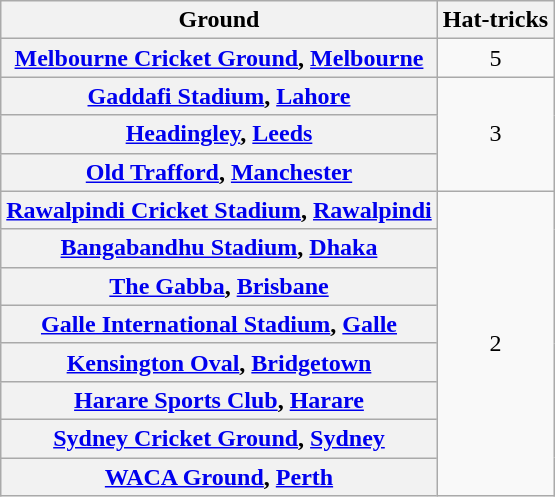<table class="wikitable plainrowheaders">
<tr>
<th>Ground</th>
<th>Hat-tricks</th>
</tr>
<tr>
<th scope=row> <a href='#'>Melbourne Cricket Ground</a>, <a href='#'>Melbourne</a></th>
<td style="text-align:center">5</td>
</tr>
<tr>
<th scope=row> <a href='#'>Gaddafi Stadium</a>, <a href='#'>Lahore</a></th>
<td rowspan=3 style="text-align:center">3</td>
</tr>
<tr>
<th scope=row> <a href='#'>Headingley</a>, <a href='#'>Leeds</a></th>
</tr>
<tr>
<th scope=row> <a href='#'>Old Trafford</a>, <a href='#'>Manchester</a></th>
</tr>
<tr>
<th scope=row> <a href='#'>Rawalpindi Cricket Stadium</a>, <a href='#'>Rawalpindi</a></th>
<td rowspan=8 style="text-align:center">2</td>
</tr>
<tr>
<th scope=row> <a href='#'>Bangabandhu Stadium</a>, <a href='#'>Dhaka</a></th>
</tr>
<tr>
<th scope=row> <a href='#'>The Gabba</a>, <a href='#'>Brisbane</a></th>
</tr>
<tr>
<th scope=row> <a href='#'>Galle International Stadium</a>, <a href='#'>Galle</a></th>
</tr>
<tr>
<th scope=row> <a href='#'>Kensington Oval</a>, <a href='#'>Bridgetown</a></th>
</tr>
<tr>
<th scope=row> <a href='#'>Harare Sports Club</a>, <a href='#'>Harare</a></th>
</tr>
<tr>
<th scope=row> <a href='#'>Sydney Cricket Ground</a>, <a href='#'>Sydney</a></th>
</tr>
<tr>
<th scope=row> <a href='#'>WACA Ground</a>, <a href='#'>Perth</a></th>
</tr>
</table>
